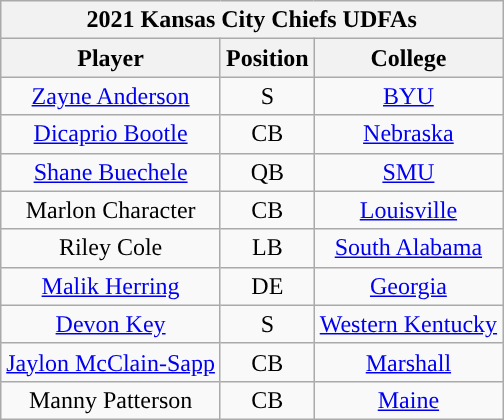<table class="wikitable" style="text-align:center">
<tr>
<th colspan=3>2021 Kansas City Chiefs UDFAs</th>
</tr>
<tr>
<th>Player</th>
<th>Position</th>
<th>College</th>
</tr>
<tr>
<td><a href='#'>Zayne Anderson</a></td>
<td>S</td>
<td><a href='#'>BYU</a></td>
</tr>
<tr>
<td><a href='#'>Dicaprio Bootle</a></td>
<td>CB</td>
<td><a href='#'>Nebraska</a></td>
</tr>
<tr>
<td><a href='#'>Shane Buechele</a></td>
<td>QB</td>
<td><a href='#'>SMU</a></td>
</tr>
<tr>
<td>Marlon Character</td>
<td>CB</td>
<td><a href='#'>Louisville</a></td>
</tr>
<tr>
<td>Riley Cole</td>
<td>LB</td>
<td><a href='#'>South Alabama</a></td>
</tr>
<tr>
<td><a href='#'>Malik Herring</a></td>
<td>DE</td>
<td><a href='#'>Georgia</a></td>
</tr>
<tr>
<td><a href='#'>Devon Key</a></td>
<td>S</td>
<td><a href='#'>Western Kentucky</a></td>
</tr>
<tr>
<td><a href='#'>Jaylon McClain-Sapp</a></td>
<td>CB</td>
<td><a href='#'>Marshall</a></td>
</tr>
<tr>
<td>Manny Patterson</td>
<td>CB</td>
<td><a href='#'>Maine</a></td>
</tr>
</table>
